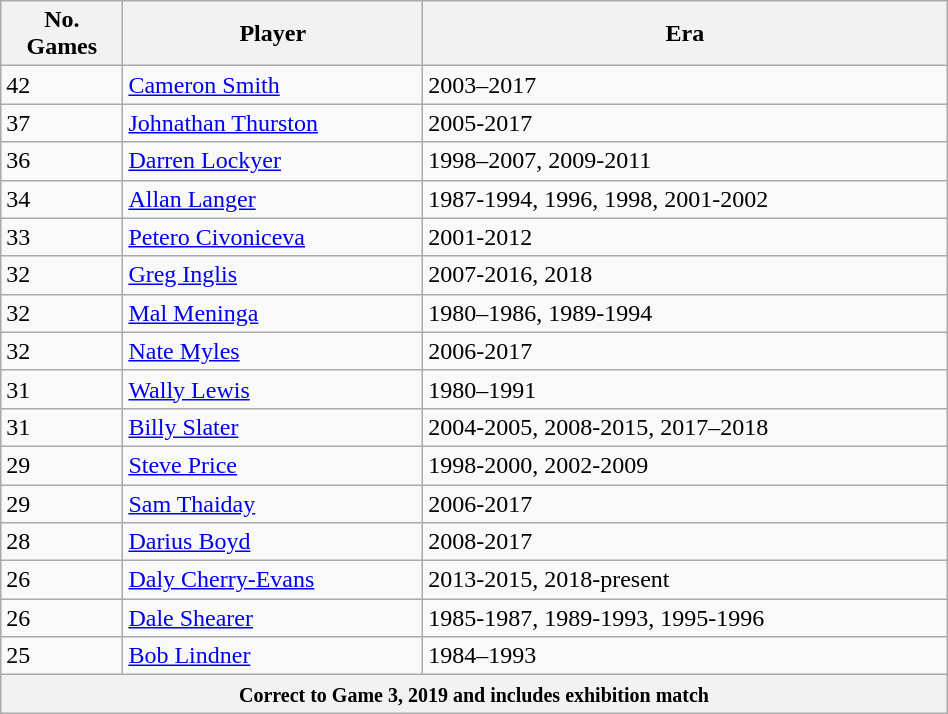<table class="wikitable" width=50%>
<tr>
<th>No.<br>Games</th>
<th>Player</th>
<th>Era</th>
</tr>
<tr>
<td>42</td>
<td><a href='#'>Cameron Smith</a></td>
<td>2003–2017</td>
</tr>
<tr>
<td>37</td>
<td><a href='#'>Johnathan Thurston</a></td>
<td>2005-2017</td>
</tr>
<tr>
<td>36</td>
<td><a href='#'>Darren Lockyer</a></td>
<td>1998–2007, 2009-2011</td>
</tr>
<tr>
<td>34</td>
<td><a href='#'>Allan Langer</a></td>
<td>1987-1994, 1996, 1998, 2001-2002</td>
</tr>
<tr>
<td>33</td>
<td><a href='#'>Petero Civoniceva</a></td>
<td>2001-2012</td>
</tr>
<tr>
<td>32</td>
<td><a href='#'>Greg Inglis</a></td>
<td>2007-2016, 2018</td>
</tr>
<tr>
<td>32</td>
<td><a href='#'>Mal Meninga</a></td>
<td>1980–1986, 1989-1994</td>
</tr>
<tr>
<td>32</td>
<td><a href='#'>Nate Myles</a></td>
<td>2006-2017</td>
</tr>
<tr>
<td>31</td>
<td><a href='#'>Wally Lewis</a></td>
<td>1980–1991</td>
</tr>
<tr>
<td>31</td>
<td><a href='#'>Billy Slater</a></td>
<td>2004-2005, 2008-2015, 2017–2018</td>
</tr>
<tr>
<td>29</td>
<td><a href='#'>Steve Price</a></td>
<td>1998-2000, 2002-2009</td>
</tr>
<tr>
<td>29</td>
<td><a href='#'>Sam Thaiday</a></td>
<td>2006-2017</td>
</tr>
<tr>
<td>28</td>
<td><a href='#'>Darius Boyd</a></td>
<td>2008-2017</td>
</tr>
<tr>
<td>26</td>
<td><a href='#'>Daly Cherry-Evans</a></td>
<td>2013-2015, 2018-present</td>
</tr>
<tr>
<td>26</td>
<td><a href='#'>Dale Shearer</a></td>
<td>1985-1987, 1989-1993, 1995-1996</td>
</tr>
<tr>
<td>25</td>
<td><a href='#'>Bob Lindner</a></td>
<td>1984–1993</td>
</tr>
<tr>
<th colspan="3"><small>Correct to Game 3, 2019 and includes exhibition match</small></th>
</tr>
</table>
